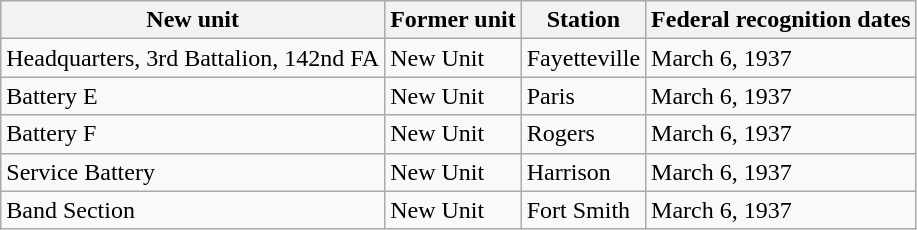<table class="wikitable">
<tr>
<th>New unit</th>
<th>Former unit</th>
<th>Station</th>
<th>Federal recognition dates</th>
</tr>
<tr>
<td>Headquarters, 3rd Battalion, 142nd FA</td>
<td>New Unit</td>
<td>Fayetteville</td>
<td>March 6, 1937</td>
</tr>
<tr>
<td>Battery E</td>
<td>New Unit</td>
<td>Paris</td>
<td>March 6, 1937</td>
</tr>
<tr>
<td>Battery F</td>
<td>New Unit</td>
<td>Rogers</td>
<td>March 6, 1937</td>
</tr>
<tr>
<td>Service Battery</td>
<td>New Unit</td>
<td>Harrison</td>
<td>March 6, 1937</td>
</tr>
<tr>
<td>Band Section</td>
<td>New Unit</td>
<td>Fort Smith</td>
<td>March 6, 1937</td>
</tr>
</table>
